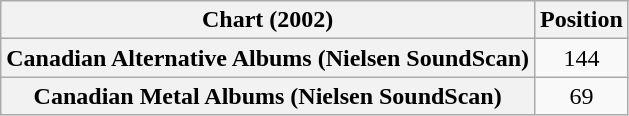<table class="wikitable plainrowheaders">
<tr>
<th>Chart (2002)</th>
<th>Position</th>
</tr>
<tr>
<th scope="row">Canadian Alternative Albums (Nielsen SoundScan)</th>
<td align=center>144</td>
</tr>
<tr>
<th scope="row">Canadian Metal Albums (Nielsen SoundScan)</th>
<td align=center>69</td>
</tr>
</table>
